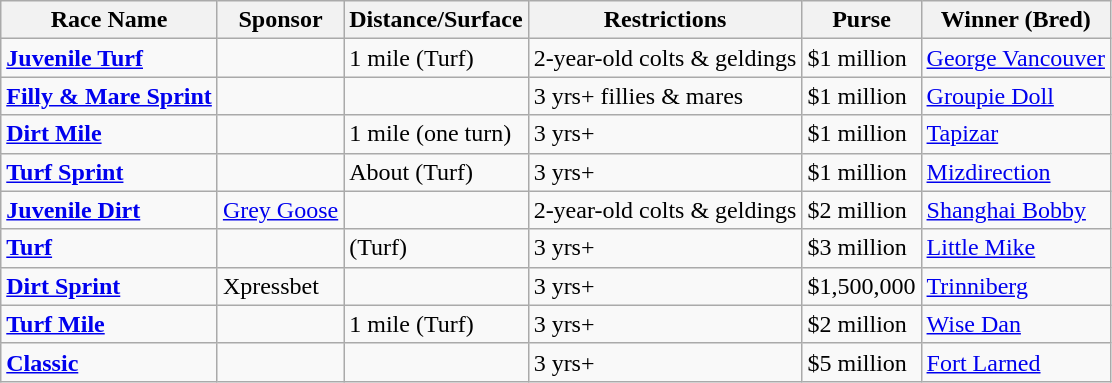<table class="wikitable">
<tr>
<th>Race Name</th>
<th>Sponsor</th>
<th>Distance/Surface</th>
<th>Restrictions</th>
<th>Purse</th>
<th>Winner (Bred)</th>
</tr>
<tr>
<td><strong><a href='#'>Juvenile Turf</a></strong></td>
<td></td>
<td>1 mile (Turf)</td>
<td>2-year-old colts & geldings</td>
<td>$1 million</td>
<td><a href='#'>George Vancouver</a></td>
</tr>
<tr>
<td><strong><a href='#'>Filly & Mare Sprint</a></strong></td>
<td></td>
<td></td>
<td>3 yrs+ fillies & mares</td>
<td>$1 million</td>
<td><a href='#'>Groupie Doll</a></td>
</tr>
<tr>
<td><strong><a href='#'>Dirt Mile</a></strong></td>
<td></td>
<td>1 mile (one turn)</td>
<td>3 yrs+</td>
<td>$1 million</td>
<td><a href='#'>Tapizar</a></td>
</tr>
<tr>
<td><strong><a href='#'>Turf Sprint</a></strong></td>
<td></td>
<td>About  (Turf)</td>
<td>3 yrs+</td>
<td>$1 million</td>
<td><a href='#'>Mizdirection</a></td>
</tr>
<tr>
<td><strong><a href='#'>Juvenile Dirt</a></strong></td>
<td><a href='#'>Grey Goose</a></td>
<td></td>
<td>2-year-old colts & geldings</td>
<td>$2 million</td>
<td><a href='#'>Shanghai Bobby</a></td>
</tr>
<tr>
<td><strong><a href='#'>Turf</a></strong></td>
<td></td>
<td> (Turf)</td>
<td>3 yrs+</td>
<td>$3 million</td>
<td><a href='#'>Little Mike</a></td>
</tr>
<tr>
<td><strong><a href='#'>Dirt Sprint</a></strong></td>
<td>Xpressbet</td>
<td></td>
<td>3 yrs+</td>
<td>$1,500,000</td>
<td><a href='#'>Trinniberg</a></td>
</tr>
<tr>
<td><strong><a href='#'>Turf Mile</a></strong></td>
<td></td>
<td>1 mile (Turf)</td>
<td>3 yrs+</td>
<td>$2 million</td>
<td><a href='#'>Wise Dan</a></td>
</tr>
<tr>
<td><strong><a href='#'>Classic</a></strong></td>
<td></td>
<td></td>
<td>3 yrs+</td>
<td>$5 million</td>
<td><a href='#'>Fort Larned</a></td>
</tr>
</table>
